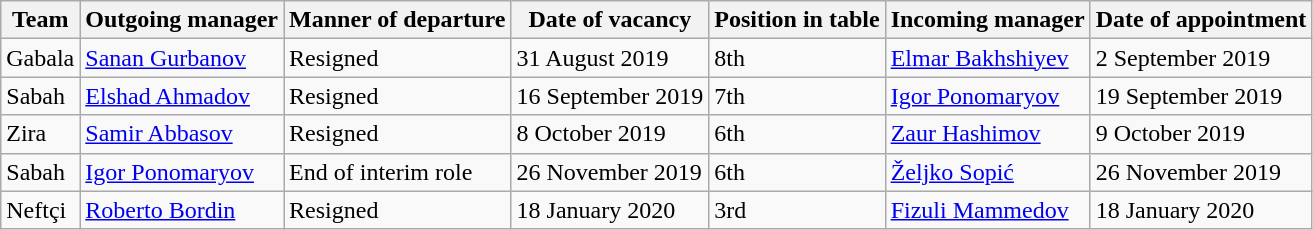<table class="wikitable">
<tr>
<th>Team</th>
<th>Outgoing manager</th>
<th>Manner of departure</th>
<th>Date of vacancy</th>
<th>Position in table</th>
<th>Incoming manager</th>
<th>Date of appointment</th>
</tr>
<tr>
<td>Gabala</td>
<td> <a href='#'>Sanan Gurbanov</a></td>
<td>Resigned</td>
<td>31 August 2019</td>
<td>8th</td>
<td> <a href='#'>Elmar Bakhshiyev</a> </td>
<td>2 September 2019</td>
</tr>
<tr>
<td>Sabah</td>
<td> <a href='#'>Elshad Ahmadov</a></td>
<td>Resigned</td>
<td>16 September 2019</td>
<td>7th</td>
<td> <a href='#'>Igor Ponomaryov</a> </td>
<td>19 September 2019</td>
</tr>
<tr>
<td>Zira</td>
<td> <a href='#'>Samir Abbasov</a></td>
<td>Resigned</td>
<td>8 October 2019</td>
<td>6th</td>
<td> <a href='#'>Zaur Hashimov</a></td>
<td>9 October 2019</td>
</tr>
<tr>
<td>Sabah</td>
<td> <a href='#'>Igor Ponomaryov</a> </td>
<td>End of interim role</td>
<td>26 November 2019</td>
<td>6th</td>
<td> <a href='#'>Željko Sopić</a></td>
<td>26 November 2019</td>
</tr>
<tr>
<td>Neftçi</td>
<td> <a href='#'>Roberto Bordin</a></td>
<td>Resigned</td>
<td>18 January 2020</td>
<td>3rd</td>
<td> <a href='#'>Fizuli Mammedov</a></td>
<td>18 January 2020</td>
</tr>
</table>
